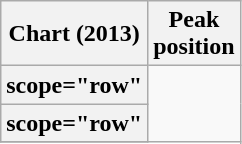<table class="wikitable plainrowheaders sortable">
<tr>
<th scope="col">Chart (2013)</th>
<th scope="col">Peak<br>position</th>
</tr>
<tr>
<th>scope="row" </th>
</tr>
<tr>
<th>scope="row" </th>
</tr>
<tr>
</tr>
</table>
